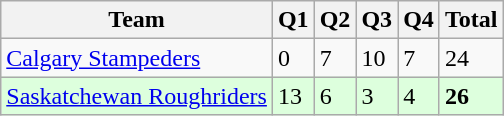<table class="wikitable">
<tr>
<th>Team</th>
<th>Q1</th>
<th>Q2</th>
<th>Q3</th>
<th>Q4</th>
<th>Total</th>
</tr>
<tr>
<td><a href='#'>Calgary Stampeders</a></td>
<td>0</td>
<td>7</td>
<td>10</td>
<td>7</td>
<td>24</td>
</tr>
<tr style="background-color:#DDFFDD">
<td><a href='#'>Saskatchewan Roughriders</a></td>
<td>13</td>
<td>6</td>
<td>3</td>
<td>4</td>
<td><strong>26</strong></td>
</tr>
</table>
